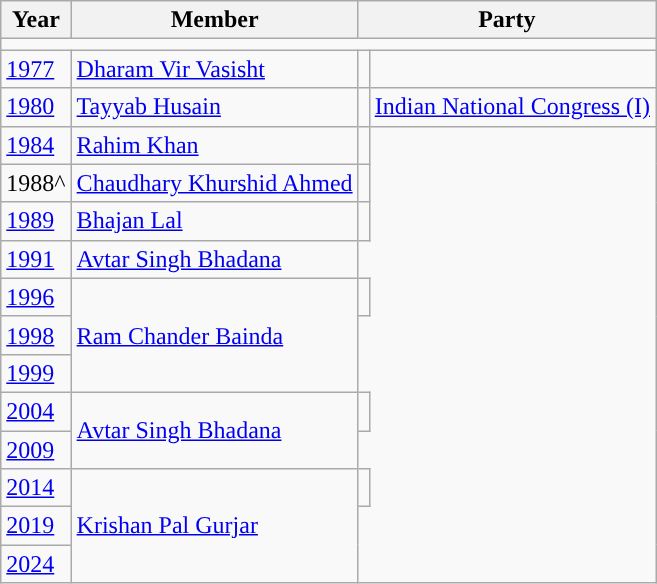<table class="wikitable">
<tr>
<th>Year</th>
<th>Member</th>
<th colspan="2">Party</th>
</tr>
<tr>
<td colspan="4"></td>
</tr>
<tr>
<td><a href='#'>1977</a></td>
<td><a href='#'>Dharam Vir Vasisht</a></td>
<td></td>
</tr>
<tr>
<td><a href='#'>1980</a></td>
<td><a href='#'>Tayyab Husain</a></td>
<td style="background-color: "></td>
<td><a href='#'>Indian National Congress (I)</a></td>
</tr>
<tr>
<td><a href='#'>1984</a></td>
<td><a href='#'>Rahim Khan</a></td>
<td></td>
</tr>
<tr>
<td>1988^</td>
<td><a href='#'>Chaudhary Khurshid Ahmed</a></td>
<td></td>
</tr>
<tr>
<td><a href='#'>1989</a></td>
<td><a href='#'>Bhajan Lal</a></td>
<td></td>
</tr>
<tr>
<td><a href='#'>1991</a></td>
<td><a href='#'>Avtar Singh Bhadana</a></td>
</tr>
<tr>
<td><a href='#'>1996</a></td>
<td rowspan="3"><a href='#'>Ram Chander Bainda</a></td>
<td></td>
</tr>
<tr>
<td><a href='#'>1998</a></td>
</tr>
<tr>
<td><a href='#'>1999</a></td>
</tr>
<tr>
<td><a href='#'>2004</a></td>
<td rowspan="2"><a href='#'>Avtar Singh Bhadana</a></td>
<td></td>
</tr>
<tr>
<td><a href='#'>2009</a></td>
</tr>
<tr>
<td><a href='#'>2014</a></td>
<td rowspan="3"><a href='#'>Krishan Pal Gurjar</a></td>
<td></td>
</tr>
<tr>
<td><a href='#'>2019</a></td>
</tr>
<tr>
<td><a href='#'>2024</a></td>
</tr>
</table>
